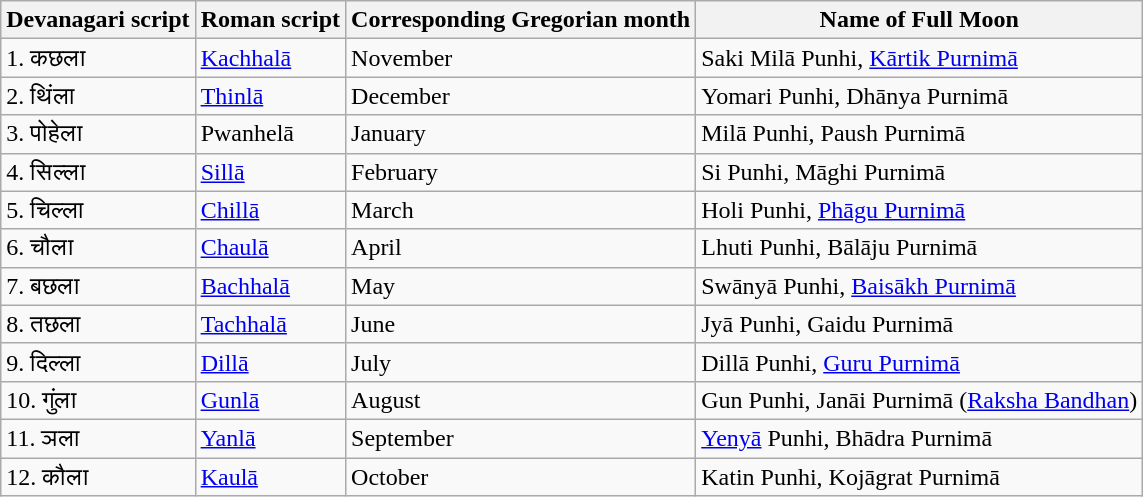<table class="wikitable" align=center>
<tr>
<th>Devanagari script</th>
<th>Roman script</th>
<th>Corresponding Gregorian month</th>
<th>Name of Full Moon</th>
</tr>
<tr>
<td>1. कछला</td>
<td><a href='#'>Kachhalā</a></td>
<td>November</td>
<td>Saki Milā Punhi, <a href='#'>Kārtik Purnimā</a></td>
</tr>
<tr>
<td>2. थिंला</td>
<td><a href='#'>Thinlā</a></td>
<td>December</td>
<td>Yomari Punhi, Dhānya Purnimā</td>
</tr>
<tr>
<td>3. पोहेला</td>
<td>Pwanhelā</td>
<td>January</td>
<td>Milā Punhi, Paush Purnimā</td>
</tr>
<tr>
<td>4. सिल्ला</td>
<td><a href='#'>Sillā</a></td>
<td>February</td>
<td>Si Punhi, Māghi Purnimā</td>
</tr>
<tr>
<td>5. चिल्ला</td>
<td><a href='#'>Chillā</a></td>
<td>March</td>
<td>Holi Punhi, <a href='#'>Phāgu Purnimā</a></td>
</tr>
<tr>
<td>6. चौला</td>
<td><a href='#'>Chaulā</a></td>
<td>April</td>
<td>Lhuti Punhi, Bālāju Purnimā</td>
</tr>
<tr>
<td>7. बछला</td>
<td><a href='#'>Bachhalā</a></td>
<td>May</td>
<td>Swānyā Punhi, <a href='#'>Baisākh Purnimā</a></td>
</tr>
<tr>
<td>8. तछला</td>
<td><a href='#'>Tachhalā</a></td>
<td>June</td>
<td>Jyā Punhi, Gaidu Purnimā</td>
</tr>
<tr>
<td>9. दिल्ला</td>
<td><a href='#'>Dillā</a></td>
<td>July</td>
<td>Dillā Punhi, <a href='#'>Guru Purnimā</a></td>
</tr>
<tr>
<td>10. गुंला</td>
<td><a href='#'>Gunlā</a></td>
<td>August</td>
<td>Gun Punhi, Janāi Purnimā (<a href='#'>Raksha Bandhan</a>)</td>
</tr>
<tr>
<td>11. ञला</td>
<td><a href='#'>Yanlā</a></td>
<td>September</td>
<td><a href='#'>Yenyā</a> Punhi, Bhādra Purnimā</td>
</tr>
<tr>
<td>12. कौला</td>
<td><a href='#'>Kaulā</a></td>
<td>October</td>
<td>Katin Punhi, Kojāgrat Purnimā</td>
</tr>
</table>
